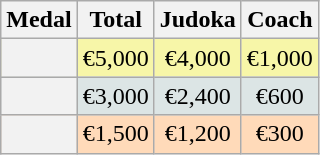<table class=wikitable style="text-align:center;">
<tr>
<th>Medal</th>
<th>Total</th>
<th>Judoka</th>
<th>Coach</th>
</tr>
<tr bgcolor=F7F6A8>
<th></th>
<td>€5,000</td>
<td>€4,000</td>
<td>€1,000</td>
</tr>
<tr bgcolor=DCE5E5>
<th></th>
<td>€3,000</td>
<td>€2,400</td>
<td>€600</td>
</tr>
<tr bgcolor=FFDAB9>
<th></th>
<td>€1,500</td>
<td>€1,200</td>
<td>€300</td>
</tr>
</table>
